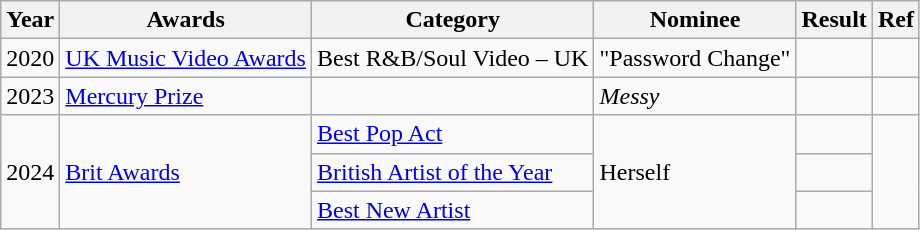<table class=wikitable>
<tr>
<th>Year</th>
<th>Awards</th>
<th>Category</th>
<th>Nominee</th>
<th>Result</th>
<th>Ref</th>
</tr>
<tr>
<td>2020</td>
<td><a href='#'>UK Music Video Awards</a></td>
<td>Best R&B/Soul Video – UK</td>
<td>"Password Change"</td>
<td></td>
<td></td>
</tr>
<tr>
<td>2023</td>
<td><a href='#'>Mercury Prize</a></td>
<td></td>
<td><em>Messy</em></td>
<td></td>
<td></td>
</tr>
<tr>
<td rowspan="3">2024</td>
<td rowspan="3"><a href='#'>Brit Awards</a></td>
<td><a href='#'>Best Pop Act</a></td>
<td rowspan="3">Herself</td>
<td></td>
<td rowspan="3"></td>
</tr>
<tr>
<td><a href='#'>British Artist of the Year</a></td>
<td></td>
</tr>
<tr>
<td><a href='#'>Best New Artist</a></td>
<td></td>
</tr>
</table>
